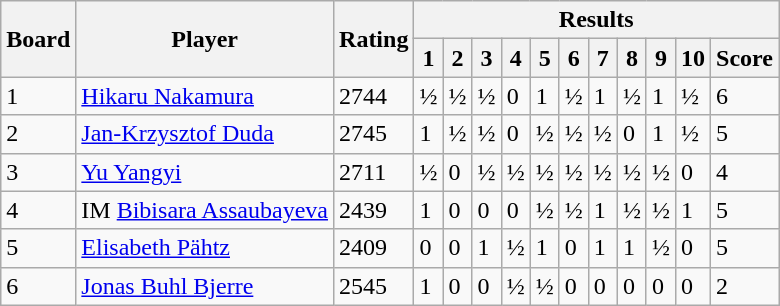<table class="wikitable">
<tr>
<th rowspan="2">Board</th>
<th rowspan="2">Player</th>
<th rowspan="2">Rating</th>
<th colspan="11">Results</th>
</tr>
<tr>
<th>1</th>
<th>2</th>
<th>3</th>
<th>4</th>
<th>5</th>
<th>6</th>
<th>7</th>
<th>8</th>
<th>9</th>
<th>10</th>
<th>Score</th>
</tr>
<tr>
<td>1</td>
<td> <a href='#'>Hikaru Nakamura</a></td>
<td>2744</td>
<td>½</td>
<td>½</td>
<td>½</td>
<td>0</td>
<td>1</td>
<td>½</td>
<td>1</td>
<td>½</td>
<td>1</td>
<td>½</td>
<td>6</td>
</tr>
<tr>
<td>2</td>
<td> <a href='#'>Jan-Krzysztof Duda</a></td>
<td>2745</td>
<td>1</td>
<td>½</td>
<td>½</td>
<td>0</td>
<td>½</td>
<td>½</td>
<td>½</td>
<td>0</td>
<td>1</td>
<td>½</td>
<td>5</td>
</tr>
<tr>
<td>3</td>
<td> <a href='#'>Yu Yangyi</a></td>
<td>2711</td>
<td>½</td>
<td>0</td>
<td>½</td>
<td>½</td>
<td>½</td>
<td>½</td>
<td>½</td>
<td>½</td>
<td>½</td>
<td>0</td>
<td>4</td>
</tr>
<tr>
<td>4</td>
<td> IM <a href='#'>Bibisara Assaubayeva</a></td>
<td>2439</td>
<td>1</td>
<td>0</td>
<td>0</td>
<td>0</td>
<td>½</td>
<td>½</td>
<td>1</td>
<td>½</td>
<td>½</td>
<td>1</td>
<td>5</td>
</tr>
<tr>
<td>5</td>
<td> <a href='#'>Elisabeth Pähtz</a></td>
<td>2409</td>
<td>0</td>
<td>0</td>
<td>1</td>
<td>½</td>
<td>1</td>
<td>0</td>
<td>1</td>
<td>1</td>
<td>½</td>
<td>0</td>
<td>5</td>
</tr>
<tr>
<td>6</td>
<td> <a href='#'>Jonas Buhl Bjerre</a></td>
<td>2545</td>
<td>1</td>
<td>0</td>
<td>0</td>
<td>½</td>
<td>½</td>
<td>0</td>
<td>0</td>
<td>0</td>
<td>0</td>
<td>0</td>
<td>2</td>
</tr>
</table>
